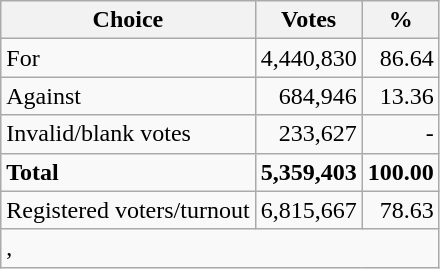<table class=wikitable style=text-align:right>
<tr>
<th>Choice</th>
<th>Votes</th>
<th>%</th>
</tr>
<tr>
<td align=left>For</td>
<td>4,440,830</td>
<td>86.64</td>
</tr>
<tr>
<td align=left>Against</td>
<td>684,946</td>
<td>13.36</td>
</tr>
<tr>
<td align=left>Invalid/blank votes</td>
<td>233,627</td>
<td>-</td>
</tr>
<tr>
<td align=left><strong>Total</strong></td>
<td><strong>5,359,403</strong></td>
<td><strong>100.00</strong></td>
</tr>
<tr>
<td align=left>Registered voters/turnout</td>
<td>6,815,667</td>
<td>78.63</td>
</tr>
<tr>
<td align=left colspan=3>, </td>
</tr>
</table>
